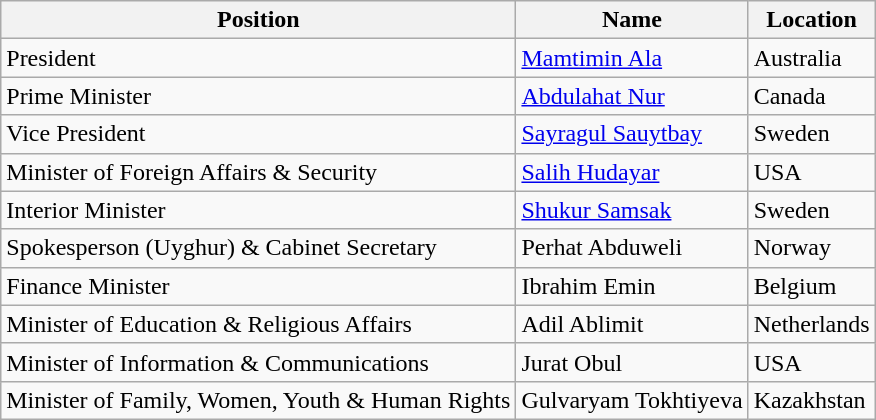<table class="wikitable" border="1">
<tr>
<th>Position</th>
<th>Name</th>
<th>Location</th>
</tr>
<tr>
<td>President</td>
<td><a href='#'>Mamtimin Ala</a></td>
<td>Australia</td>
</tr>
<tr>
<td>Prime Minister</td>
<td><a href='#'>Abdulahat Nur</a></td>
<td>Canada</td>
</tr>
<tr>
<td>Vice President</td>
<td><a href='#'>Sayragul Sauytbay</a></td>
<td>Sweden</td>
</tr>
<tr>
<td>Minister of Foreign Affairs & Security</td>
<td><a href='#'>Salih Hudayar</a></td>
<td>USA</td>
</tr>
<tr>
<td>Interior Minister</td>
<td><a href='#'>Shukur Samsak</a></td>
<td>Sweden</td>
</tr>
<tr>
<td>Spokesperson (Uyghur) & Cabinet Secretary</td>
<td>Perhat Abduweli</td>
<td>Norway</td>
</tr>
<tr>
<td>Finance Minister</td>
<td>Ibrahim Emin</td>
<td>Belgium</td>
</tr>
<tr>
<td>Minister of Education & Religious Affairs</td>
<td>Adil Ablimit</td>
<td>Netherlands</td>
</tr>
<tr>
<td>Minister of Information & Communications</td>
<td>Jurat Obul</td>
<td>USA</td>
</tr>
<tr>
<td>Minister of Family, Women, Youth & Human Rights</td>
<td>Gulvaryam Tokhtiyeva</td>
<td>Kazakhstan</td>
</tr>
</table>
